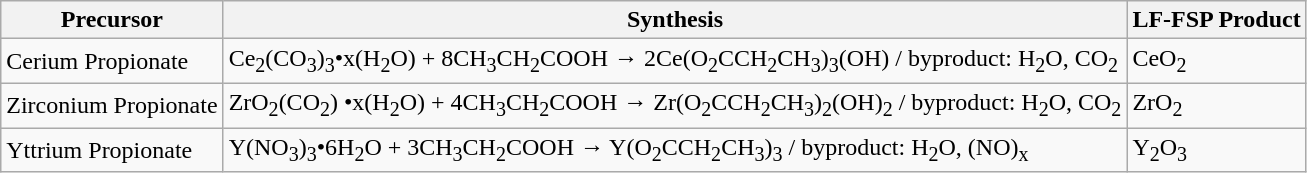<table class="wikitable">
<tr>
<th>Precursor</th>
<th>Synthesis</th>
<th>LF-FSP Product</th>
</tr>
<tr>
<td>Cerium Propionate</td>
<td>Ce<sub>2</sub>(CO<sub>3</sub>)<sub>3</sub>•x(H<sub>2</sub>O) + 8CH<sub>3</sub>CH<sub>2</sub>COOH → 2Ce(O<sub>2</sub>CCH<sub>2</sub>CH<sub>3</sub>)<sub>3</sub>(OH) / byproduct: H<sub>2</sub>O, CO<sub>2</sub></td>
<td>CeO<sub>2</sub></td>
</tr>
<tr>
<td>Zirconium Propionate</td>
<td>ZrO<sub>2</sub>(CO<sub>2</sub>) •x(H<sub>2</sub>O) + 4CH<sub>3</sub>CH<sub>2</sub>COOH → Zr(O<sub>2</sub>CCH<sub>2</sub>CH<sub>3</sub>)<sub>2</sub>(OH)<sub>2</sub> / byproduct: H<sub>2</sub>O, CO<sub>2</sub></td>
<td>ZrO<sub>2</sub></td>
</tr>
<tr>
<td>Yttrium Propionate</td>
<td>Y(NO<sub>3</sub>)<sub>3</sub>•6H<sub>2</sub>O + 3CH<sub>3</sub>CH<sub>2</sub>COOH → Y(O<sub>2</sub>CCH<sub>2</sub>CH<sub>3</sub>)<sub>3</sub> / byproduct: H<sub>2</sub>O, (NO)<sub>x</sub></td>
<td>Y<sub>2</sub>O<sub>3</sub></td>
</tr>
</table>
